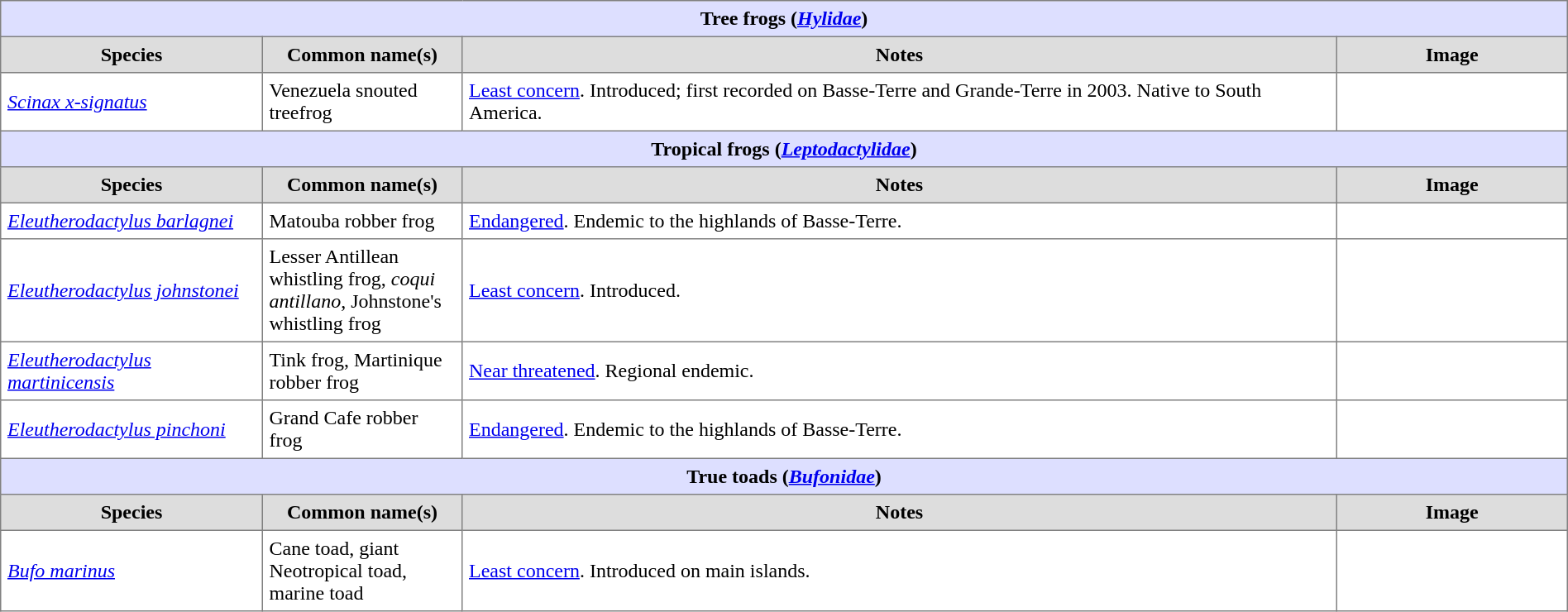<table border=1 style="border-collapse:collapse;" cellpadding=5 width=100%>
<tr>
<th colspan=4 bgcolor=#DDDFFF>Tree frogs (<em><a href='#'>Hylidae</a></em>)</th>
</tr>
<tr bgcolor=#DDDDDD align=center>
<th width=200px>Species</th>
<th width=150px>Common name(s)</th>
<th>Notes</th>
<th width=175px>Image</th>
</tr>
<tr>
<td><em><a href='#'>Scinax x-signatus</a></em></td>
<td>Venezuela snouted treefrog</td>
<td><a href='#'>Least concern</a>.  Introduced; first recorded on Basse-Terre and Grande-Terre in 2003.  Native to South America.</td>
<td></td>
</tr>
<tr>
<th colspan=4 bgcolor=#DDDFFF>Tropical frogs (<em><a href='#'>Leptodactylidae</a></em>)</th>
</tr>
<tr bgcolor=#DDDDDD align=center>
<th width=200px>Species</th>
<th width=150px>Common name(s)</th>
<th>Notes</th>
<th width=175px>Image</th>
</tr>
<tr>
<td><em><a href='#'>Eleutherodactylus barlagnei</a></em></td>
<td>Matouba robber frog</td>
<td><a href='#'>Endangered</a>.  Endemic to the highlands of Basse-Terre.</td>
<td></td>
</tr>
<tr>
<td><em><a href='#'>Eleutherodactylus johnstonei</a></em></td>
<td>Lesser Antillean whistling frog, <em>coqui antillano</em>, Johnstone's whistling frog</td>
<td><a href='#'>Least concern</a>.  Introduced.</td>
<td></td>
</tr>
<tr>
<td><em><a href='#'>Eleutherodactylus martinicensis</a></em></td>
<td>Tink frog, Martinique robber frog</td>
<td><a href='#'>Near threatened</a>.  Regional endemic.</td>
<td></td>
</tr>
<tr>
<td><em><a href='#'>Eleutherodactylus pinchoni</a></em></td>
<td>Grand Cafe robber frog</td>
<td><a href='#'>Endangered</a>.  Endemic to the highlands of Basse-Terre.</td>
<td></td>
</tr>
<tr>
<th colspan=4 bgcolor=#DDDFFF>True toads (<em><a href='#'>Bufonidae</a></em>)</th>
</tr>
<tr bgcolor=#DDDDDD align=center>
<th width=200px>Species</th>
<th width=150px>Common name(s)</th>
<th>Notes</th>
<th width=175px>Image</th>
</tr>
<tr>
<td><em><a href='#'>Bufo marinus</a></em></td>
<td>Cane toad, giant Neotropical toad, marine toad</td>
<td><a href='#'>Least concern</a>.  Introduced on main islands.</td>
<td></td>
</tr>
</table>
